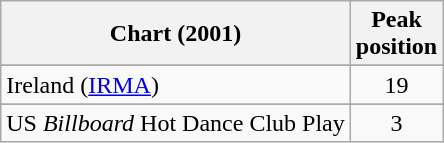<table class="wikitable sortable">
<tr>
<th align="left">Chart (2001)</th>
<th style="text-align:center;">Peak<br>position</th>
</tr>
<tr>
</tr>
<tr>
</tr>
<tr>
</tr>
<tr>
<td align="left">Ireland (<a href='#'>IRMA</a>)</td>
<td style="text-align:center;">19</td>
</tr>
<tr>
</tr>
<tr>
</tr>
<tr>
</tr>
<tr>
</tr>
<tr>
</tr>
<tr>
<td align="left">US <em>Billboard</em> Hot Dance Club Play</td>
<td style="text-align:center;">3</td>
</tr>
</table>
